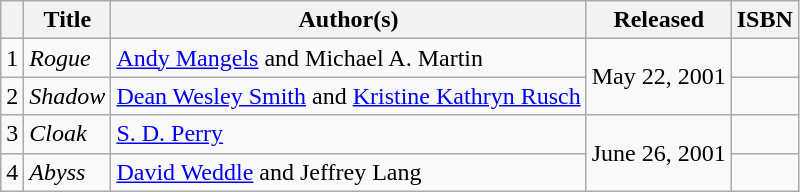<table class="wikitable">
<tr>
<th></th>
<th>Title</th>
<th>Author(s)</th>
<th>Released</th>
<th>ISBN</th>
</tr>
<tr>
<td>1</td>
<td><em>Rogue</em></td>
<td><a href='#'>Andy Mangels</a> and Michael A. Martin</td>
<td rowspan="2">May 22, 2001</td>
<td></td>
</tr>
<tr>
<td>2</td>
<td><em>Shadow</em></td>
<td><a href='#'>Dean Wesley Smith</a> and <a href='#'>Kristine Kathryn Rusch</a></td>
<td></td>
</tr>
<tr>
<td>3</td>
<td><em>Cloak</em></td>
<td><a href='#'>S. D. Perry</a></td>
<td rowspan="2">June 26, 2001</td>
<td></td>
</tr>
<tr>
<td>4</td>
<td><em>Abyss</em></td>
<td><a href='#'>David Weddle</a> and Jeffrey Lang</td>
<td></td>
</tr>
</table>
